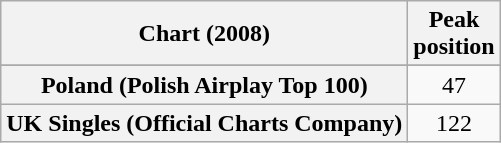<table class="wikitable sortable plainrowheaders" style="text-align:center">
<tr>
<th scope="col">Chart (2008)</th>
<th scope="col">Peak<br> position</th>
</tr>
<tr>
</tr>
<tr>
</tr>
<tr>
</tr>
<tr>
</tr>
<tr>
<th scope="row">Poland (Polish Airplay Top 100)</th>
<td>47</td>
</tr>
<tr>
<th scope="row">UK Singles (Official Charts Company)</th>
<td>122</td>
</tr>
</table>
